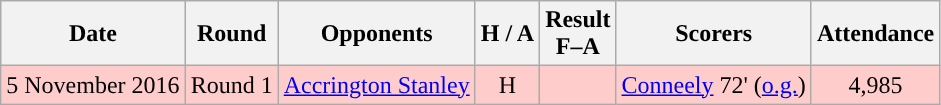<table class="wikitable" style="text-align:center">
<tr>
<th>Date</th>
<th>Round</th>
<th>Opponents</th>
<th>H / A</th>
<th>Result<br>F–A</th>
<th>Scorers</th>
<th>Attendance</th>
</tr>
<tr bgcolor="#FFCCCC">
<td>5 November 2016</td>
<td>Round 1</td>
<td><a href='#'>Accrington Stanley</a></td>
<td>H</td>
<td></td>
<td><a href='#'>Conneely</a> 72' (<a href='#'>o.g.</a>)</td>
<td>4,985</td>
</tr>
</table>
